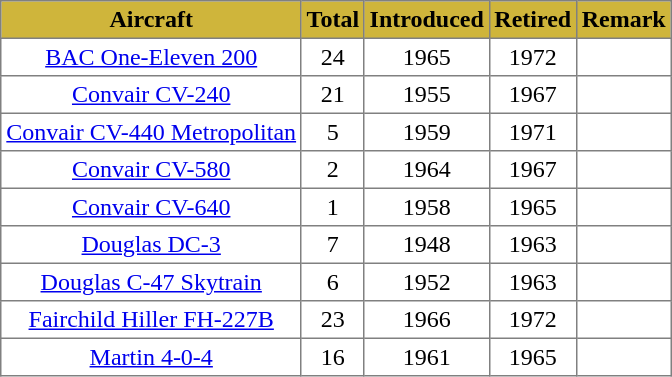<table class="toccolours" border="1" cellpadding="3" style="border-collapse:collapse; margin:auto; text-align:center">
<tr style="background:#CFB53B;color:black;">
<th><span>Aircraft</span></th>
<th><span>Total</span></th>
<th><span>Introduced</span></th>
<th><span>Retired</span></th>
<th><span>Remark</span></th>
</tr>
<tr>
<td><a href='#'>BAC One-Eleven 200</a></td>
<td>24</td>
<td>1965</td>
<td>1972</td>
<td></td>
</tr>
<tr>
<td><a href='#'>Convair CV-240</a></td>
<td>21</td>
<td>1955</td>
<td>1967</td>
<td></td>
</tr>
<tr>
<td><a href='#'>Convair CV-440 Metropolitan</a></td>
<td>5</td>
<td>1959</td>
<td>1971</td>
<td></td>
</tr>
<tr>
<td><a href='#'>Convair CV-580</a></td>
<td>2</td>
<td>1964</td>
<td>1967</td>
<td></td>
</tr>
<tr>
<td><a href='#'>Convair CV-640</a></td>
<td>1</td>
<td>1958</td>
<td>1965</td>
<td></td>
</tr>
<tr>
<td><a href='#'>Douglas DC-3</a></td>
<td>7</td>
<td>1948</td>
<td>1963</td>
<td></td>
</tr>
<tr>
<td><a href='#'>Douglas C-47 Skytrain</a></td>
<td>6</td>
<td>1952</td>
<td>1963</td>
<td></td>
</tr>
<tr>
<td><a href='#'>Fairchild Hiller FH-227B</a></td>
<td>23</td>
<td>1966</td>
<td>1972</td>
<td></td>
</tr>
<tr>
<td><a href='#'>Martin 4-0-4</a></td>
<td>16</td>
<td>1961</td>
<td>1965</td>
<td></td>
</tr>
</table>
